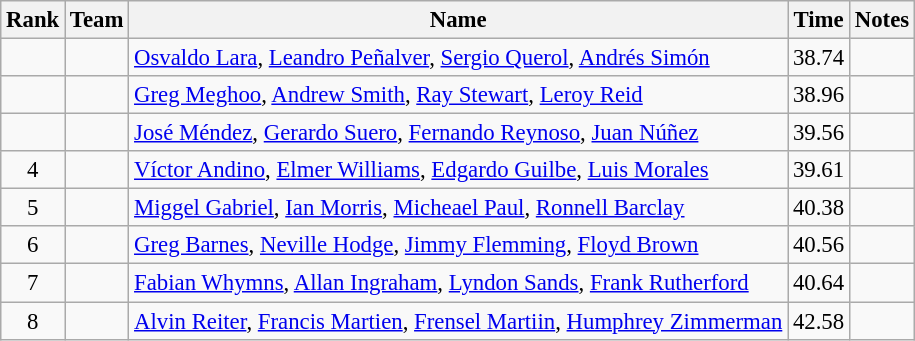<table class="wikitable sortable" style="text-align:center;font-size:95%">
<tr>
<th>Rank</th>
<th>Team</th>
<th>Name</th>
<th>Time</th>
<th>Notes</th>
</tr>
<tr>
<td></td>
<td align=left></td>
<td align=left><a href='#'>Osvaldo Lara</a>, <a href='#'>Leandro Peñalver</a>, <a href='#'>Sergio Querol</a>, <a href='#'>Andrés Simón</a></td>
<td>38.74</td>
<td></td>
</tr>
<tr>
<td></td>
<td align=left></td>
<td align=left><a href='#'>Greg Meghoo</a>, <a href='#'>Andrew Smith</a>, <a href='#'>Ray Stewart</a>, <a href='#'>Leroy Reid</a></td>
<td>38.96</td>
<td></td>
</tr>
<tr>
<td></td>
<td align=left></td>
<td align=left><a href='#'>José Méndez</a>, <a href='#'>Gerardo Suero</a>, <a href='#'>Fernando Reynoso</a>, <a href='#'>Juan Núñez</a></td>
<td>39.56</td>
<td></td>
</tr>
<tr>
<td>4</td>
<td align=left></td>
<td align=left><a href='#'>Víctor Andino</a>, <a href='#'>Elmer Williams</a>, <a href='#'>Edgardo Guilbe</a>, <a href='#'>Luis Morales</a></td>
<td>39.61</td>
<td></td>
</tr>
<tr>
<td>5</td>
<td align=left></td>
<td align=left><a href='#'>Miggel Gabriel</a>, <a href='#'>Ian Morris</a>, <a href='#'>Micheael Paul</a>, <a href='#'>Ronnell Barclay</a></td>
<td>40.38</td>
<td></td>
</tr>
<tr>
<td>6</td>
<td align=left></td>
<td align=left><a href='#'>Greg Barnes</a>, <a href='#'>Neville Hodge</a>, <a href='#'>Jimmy Flemming</a>, <a href='#'>Floyd Brown</a></td>
<td>40.56</td>
<td></td>
</tr>
<tr>
<td>7</td>
<td align=left></td>
<td align=left><a href='#'>Fabian Whymns</a>, <a href='#'>Allan Ingraham</a>, <a href='#'>Lyndon Sands</a>, <a href='#'>Frank Rutherford</a></td>
<td>40.64</td>
<td></td>
</tr>
<tr>
<td>8</td>
<td align=left></td>
<td align=left><a href='#'>Alvin Reiter</a>, <a href='#'>Francis Martien</a>, <a href='#'>Frensel Martiin</a>, <a href='#'>Humphrey Zimmerman</a></td>
<td>42.58</td>
<td></td>
</tr>
</table>
